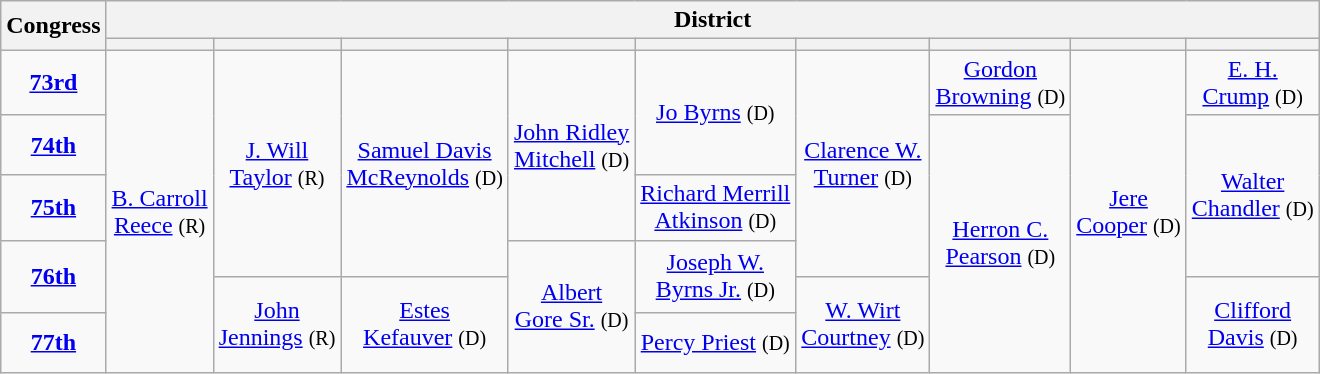<table class=wikitable style="text-align:center">
<tr>
<th rowspan=2>Congress</th>
<th colspan=9>District</th>
</tr>
<tr>
<th></th>
<th></th>
<th></th>
<th></th>
<th></th>
<th></th>
<th></th>
<th></th>
<th></th>
</tr>
<tr style="height:2.5em">
<td><strong><a href='#'>73rd</a></strong> </td>
<td rowspan=6 ><a href='#'>B. Carroll<br>Reece</a> <small>(R)</small></td>
<td rowspan=4 ><a href='#'>J. Will<br>Taylor</a> <small>(R)</small></td>
<td rowspan=4 ><a href='#'>Samuel Davis<br>McReynolds</a> <small>(D)</small></td>
<td rowspan=3 ><a href='#'>John Ridley<br>Mitchell</a> <small>(D)</small></td>
<td rowspan=2 ><a href='#'>Jo Byrns</a> <small>(D)</small></td>
<td rowspan=4 ><a href='#'>Clarence W.<br>Turner</a> <small>(D)</small></td>
<td><a href='#'>Gordon<br>Browning</a> <small>(D)</small></td>
<td rowspan=6 ><a href='#'>Jere<br>Cooper</a> <small>(D)</small></td>
<td><a href='#'>E. H.<br>Crump</a> <small>(D)</small></td>
</tr>
<tr style="height:2.5em">
<td><strong><a href='#'>74th</a></strong> </td>
<td rowspan=5 ><a href='#'>Herron C.<br>Pearson</a> <small>(D)</small></td>
<td rowspan=3 ><a href='#'>Walter<br>Chandler</a> <small>(D)</small></td>
</tr>
<tr style="height:2.5em">
<td><strong><a href='#'>75th</a></strong> </td>
<td><a href='#'>Richard Merrill<br>Atkinson</a> <small>(D)</small></td>
</tr>
<tr style="height:1.5em">
<td rowspan=2><strong><a href='#'>76th</a></strong> </td>
<td rowspan=3 ><a href='#'>Albert<br>Gore Sr.</a> <small>(D)</small></td>
<td rowspan=2 ><a href='#'>Joseph W.<br>Byrns Jr.</a> <small>(D)</small></td>
</tr>
<tr style="height:1.5em">
<td rowspan=2 ><a href='#'>John<br>Jennings</a> <small>(R)</small></td>
<td rowspan=2 ><a href='#'>Estes<br>Kefauver</a> <small>(D)</small></td>
<td rowspan=2 ><a href='#'>W. Wirt<br>Courtney</a> <small>(D)</small></td>
<td rowspan=2 ><a href='#'>Clifford<br>Davis</a> <small>(D)</small></td>
</tr>
<tr style="height:2.5em">
<td><strong><a href='#'>77th</a></strong> </td>
<td><a href='#'>Percy Priest</a> <small>(D)</small></td>
</tr>
</table>
